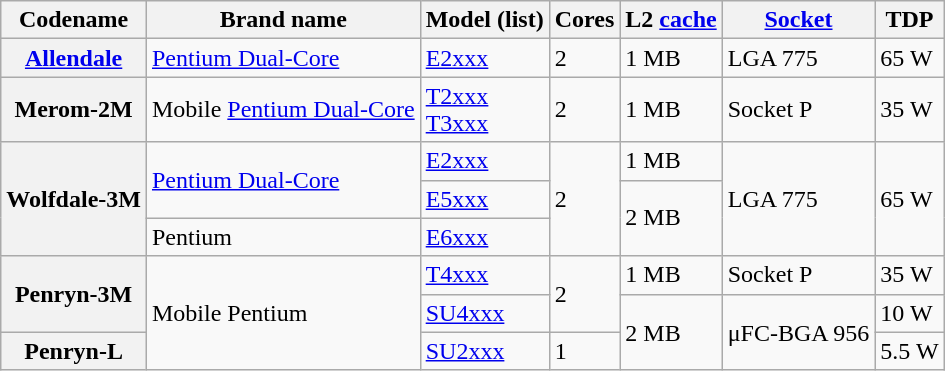<table class="wikitable">
<tr>
<th>Codename</th>
<th>Brand name</th>
<th>Model (list)</th>
<th>Cores</th>
<th>L2 <a href='#'>cache</a></th>
<th><a href='#'>Socket</a></th>
<th>TDP</th>
</tr>
<tr>
<th><a href='#'>Allendale</a></th>
<td><a href='#'>Pentium Dual-Core</a></td>
<td><a href='#'>E2xxx</a></td>
<td>2</td>
<td>1 MB</td>
<td>LGA 775</td>
<td>65 W</td>
</tr>
<tr>
<th>Merom-2M</th>
<td>Mobile <a href='#'>Pentium Dual-Core</a></td>
<td><a href='#'>T2xxx<br>T3xxx</a></td>
<td>2</td>
<td>1 MB</td>
<td>Socket P</td>
<td>35 W</td>
</tr>
<tr>
<th rowspan=3>Wolfdale-3M</th>
<td rowspan=2><a href='#'>Pentium Dual-Core</a></td>
<td><a href='#'>E2xxx</a></td>
<td rowspan=3>2</td>
<td>1 MB</td>
<td rowspan=3>LGA 775</td>
<td rowspan=3>65 W</td>
</tr>
<tr>
<td><a href='#'>E5xxx</a></td>
<td rowspan=2>2 MB</td>
</tr>
<tr>
<td>Pentium</td>
<td><a href='#'>E6xxx</a></td>
</tr>
<tr>
<th rowspan=2>Penryn-3M</th>
<td rowspan=3>Mobile Pentium</td>
<td><a href='#'>T4xxx</a></td>
<td rowspan=2>2</td>
<td>1 MB</td>
<td>Socket P</td>
<td>35 W</td>
</tr>
<tr>
<td><a href='#'>SU4xxx</a></td>
<td rowspan=2>2 MB</td>
<td rowspan=2>μFC-BGA 956</td>
<td>10  W</td>
</tr>
<tr>
<th>Penryn-L</th>
<td><a href='#'>SU2xxx</a></td>
<td>1</td>
<td>5.5 W</td>
</tr>
</table>
